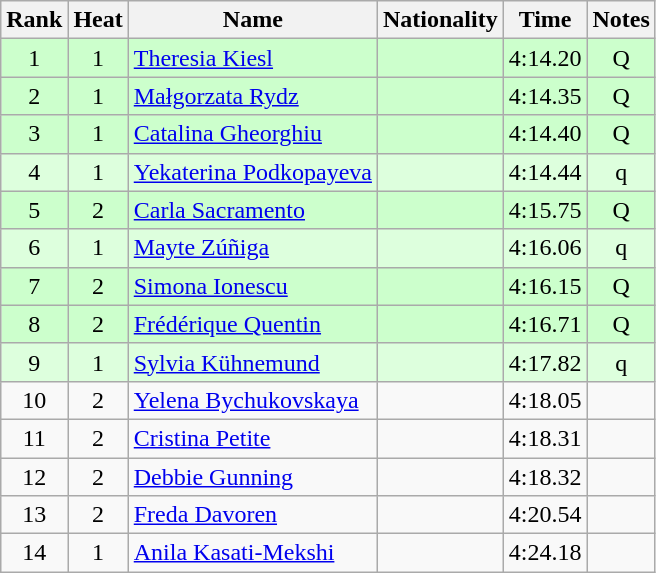<table class="wikitable sortable" style="text-align:center">
<tr>
<th>Rank</th>
<th>Heat</th>
<th>Name</th>
<th>Nationality</th>
<th>Time</th>
<th>Notes</th>
</tr>
<tr bgcolor=ccffcc>
<td>1</td>
<td>1</td>
<td align="left"><a href='#'>Theresia Kiesl</a></td>
<td align=left></td>
<td>4:14.20</td>
<td>Q</td>
</tr>
<tr bgcolor=ccffcc>
<td>2</td>
<td>1</td>
<td align="left"><a href='#'>Małgorzata Rydz</a></td>
<td align=left></td>
<td>4:14.35</td>
<td>Q</td>
</tr>
<tr bgcolor=ccffcc>
<td>3</td>
<td>1</td>
<td align="left"><a href='#'>Catalina Gheorghiu</a></td>
<td align=left></td>
<td>4:14.40</td>
<td>Q</td>
</tr>
<tr bgcolor=ddffdd>
<td>4</td>
<td>1</td>
<td align="left"><a href='#'>Yekaterina Podkopayeva</a></td>
<td align=left></td>
<td>4:14.44</td>
<td>q</td>
</tr>
<tr bgcolor=ccffcc>
<td>5</td>
<td>2</td>
<td align="left"><a href='#'>Carla Sacramento</a></td>
<td align=left></td>
<td>4:15.75</td>
<td>Q</td>
</tr>
<tr bgcolor=ddffdd>
<td>6</td>
<td>1</td>
<td align="left"><a href='#'>Mayte Zúñiga</a></td>
<td align=left></td>
<td>4:16.06</td>
<td>q</td>
</tr>
<tr bgcolor=ccffcc>
<td>7</td>
<td>2</td>
<td align="left"><a href='#'>Simona Ionescu</a></td>
<td align=left></td>
<td>4:16.15</td>
<td>Q</td>
</tr>
<tr bgcolor=ccffcc>
<td>8</td>
<td>2</td>
<td align="left"><a href='#'>Frédérique Quentin</a></td>
<td align=left></td>
<td>4:16.71</td>
<td>Q</td>
</tr>
<tr bgcolor=ddffdd>
<td>9</td>
<td>1</td>
<td align="left"><a href='#'>Sylvia Kühnemund</a></td>
<td align=left></td>
<td>4:17.82</td>
<td>q</td>
</tr>
<tr>
<td>10</td>
<td>2</td>
<td align="left"><a href='#'>Yelena Bychukovskaya</a></td>
<td align=left></td>
<td>4:18.05</td>
<td></td>
</tr>
<tr>
<td>11</td>
<td>2</td>
<td align="left"><a href='#'>Cristina Petite</a></td>
<td align=left></td>
<td>4:18.31</td>
<td></td>
</tr>
<tr>
<td>12</td>
<td>2</td>
<td align="left"><a href='#'>Debbie Gunning</a></td>
<td align=left></td>
<td>4:18.32</td>
<td></td>
</tr>
<tr>
<td>13</td>
<td>2</td>
<td align="left"><a href='#'>Freda Davoren</a></td>
<td align=left></td>
<td>4:20.54</td>
<td></td>
</tr>
<tr>
<td>14</td>
<td>1</td>
<td align="left"><a href='#'>Anila Kasati-Mekshi</a></td>
<td align=left></td>
<td>4:24.18</td>
<td></td>
</tr>
</table>
